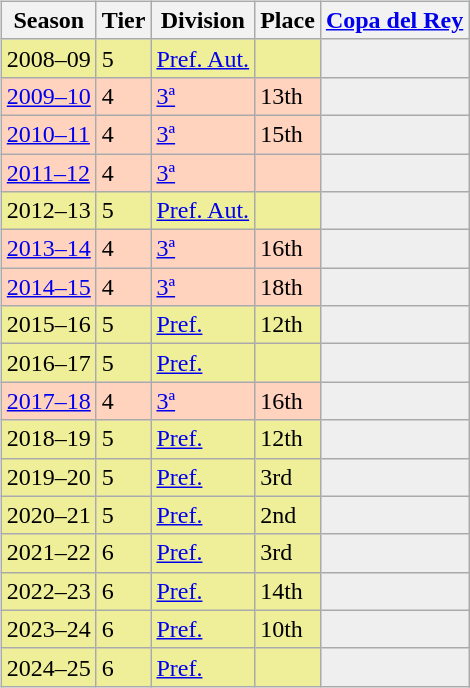<table>
<tr>
<td valign="top" width=0%><br><table class="wikitable">
<tr style="background:#f0f6fa;">
<th>Season</th>
<th>Tier</th>
<th>Division</th>
<th>Place</th>
<th><a href='#'>Copa del Rey</a></th>
</tr>
<tr>
<td style="background:#EFEF99;">2008–09</td>
<td style="background:#EFEF99;">5</td>
<td style="background:#EFEF99;"><a href='#'>Pref. Aut.</a></td>
<td style="background:#EFEF99;"></td>
<th style="background:#efefef;"></th>
</tr>
<tr>
<td style="background:#FFD3BD;"><a href='#'>2009–10</a></td>
<td style="background:#FFD3BD;">4</td>
<td style="background:#FFD3BD;"><a href='#'>3ª</a></td>
<td style="background:#FFD3BD;">13th</td>
<td style="background:#efefef;"></td>
</tr>
<tr>
<td style="background:#FFD3BD;"><a href='#'>2010–11</a></td>
<td style="background:#FFD3BD;">4</td>
<td style="background:#FFD3BD;"><a href='#'>3ª</a></td>
<td style="background:#FFD3BD;">15th</td>
<td style="background:#efefef;"></td>
</tr>
<tr>
<td style="background:#FFD3BD;"><a href='#'>2011–12</a></td>
<td style="background:#FFD3BD;">4</td>
<td style="background:#FFD3BD;"><a href='#'>3ª</a></td>
<td style="background:#FFD3BD;"></td>
<th style="background:#efefef;"></th>
</tr>
<tr>
<td style="background:#EFEF99;">2012–13</td>
<td style="background:#EFEF99;">5</td>
<td style="background:#EFEF99;"><a href='#'>Pref. Aut.</a></td>
<td style="background:#EFEF99;"></td>
<th style="background:#efefef;"></th>
</tr>
<tr>
<td style="background:#FFD3BD;"><a href='#'>2013–14</a></td>
<td style="background:#FFD3BD;">4</td>
<td style="background:#FFD3BD;"><a href='#'>3ª</a></td>
<td style="background:#FFD3BD;">16th</td>
<td style="background:#efefef;"></td>
</tr>
<tr>
<td style="background:#FFD3BD;"><a href='#'>2014–15</a></td>
<td style="background:#FFD3BD;">4</td>
<td style="background:#FFD3BD;"><a href='#'>3ª</a></td>
<td style="background:#FFD3BD;">18th</td>
<td style="background:#efefef;"></td>
</tr>
<tr>
<td style="background:#EFEF99;">2015–16</td>
<td style="background:#EFEF99;">5</td>
<td style="background:#EFEF99;"><a href='#'>Pref.</a></td>
<td style="background:#EFEF99;">12th</td>
<th style="background:#efefef;"></th>
</tr>
<tr>
<td style="background:#EFEF99;">2016–17</td>
<td style="background:#EFEF99;">5</td>
<td style="background:#EFEF99;"><a href='#'>Pref.</a></td>
<td style="background:#EFEF99;"></td>
<th style="background:#efefef;"></th>
</tr>
<tr>
<td style="background:#FFD3BD;"><a href='#'>2017–18</a></td>
<td style="background:#FFD3BD;">4</td>
<td style="background:#FFD3BD;"><a href='#'>3ª</a></td>
<td style="background:#FFD3BD;">16th</td>
<td style="background:#efefef;"></td>
</tr>
<tr>
<td style="background:#EFEF99;">2018–19</td>
<td style="background:#EFEF99;">5</td>
<td style="background:#EFEF99;"><a href='#'>Pref.</a></td>
<td style="background:#EFEF99;">12th</td>
<th style="background:#efefef;"></th>
</tr>
<tr>
<td style="background:#EFEF99;">2019–20</td>
<td style="background:#EFEF99;">5</td>
<td style="background:#EFEF99;"><a href='#'>Pref.</a></td>
<td style="background:#EFEF99;">3rd</td>
<th style="background:#efefef;"></th>
</tr>
<tr>
<td style="background:#EFEF99;">2020–21</td>
<td style="background:#EFEF99;">5</td>
<td style="background:#EFEF99;"><a href='#'>Pref.</a></td>
<td style="background:#EFEF99;">2nd</td>
<th style="background:#efefef;"></th>
</tr>
<tr>
<td style="background:#EFEF99;">2021–22</td>
<td style="background:#EFEF99;">6</td>
<td style="background:#EFEF99;"><a href='#'>Pref.</a></td>
<td style="background:#EFEF99;">3rd</td>
<th style="background:#efefef;"></th>
</tr>
<tr>
<td style="background:#EFEF99;">2022–23</td>
<td style="background:#EFEF99;">6</td>
<td style="background:#EFEF99;"><a href='#'>Pref.</a></td>
<td style="background:#EFEF99;">14th</td>
<th style="background:#efefef;"></th>
</tr>
<tr>
<td style="background:#EFEF99;">2023–24</td>
<td style="background:#EFEF99;">6</td>
<td style="background:#EFEF99;"><a href='#'>Pref.</a></td>
<td style="background:#EFEF99;">10th</td>
<th style="background:#efefef;"></th>
</tr>
<tr>
<td style="background:#EFEF99;">2024–25</td>
<td style="background:#EFEF99;">6</td>
<td style="background:#EFEF99;"><a href='#'>Pref.</a></td>
<td style="background:#EFEF99;"></td>
<th style="background:#efefef;"></th>
</tr>
</table>
</td>
</tr>
</table>
